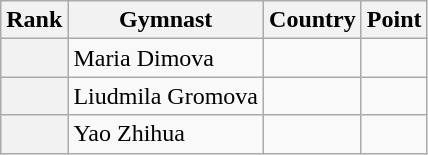<table class="wikitable sortable">
<tr>
<th>Rank</th>
<th>Gymnast</th>
<th>Country</th>
<th>Point</th>
</tr>
<tr>
<th></th>
<td>Maria Dimova</td>
<td></td>
<td></td>
</tr>
<tr>
<th></th>
<td>Liudmila Gromova</td>
<td></td>
<td></td>
</tr>
<tr>
<th></th>
<td>Yao Zhihua</td>
<td></td>
<td></td>
</tr>
</table>
